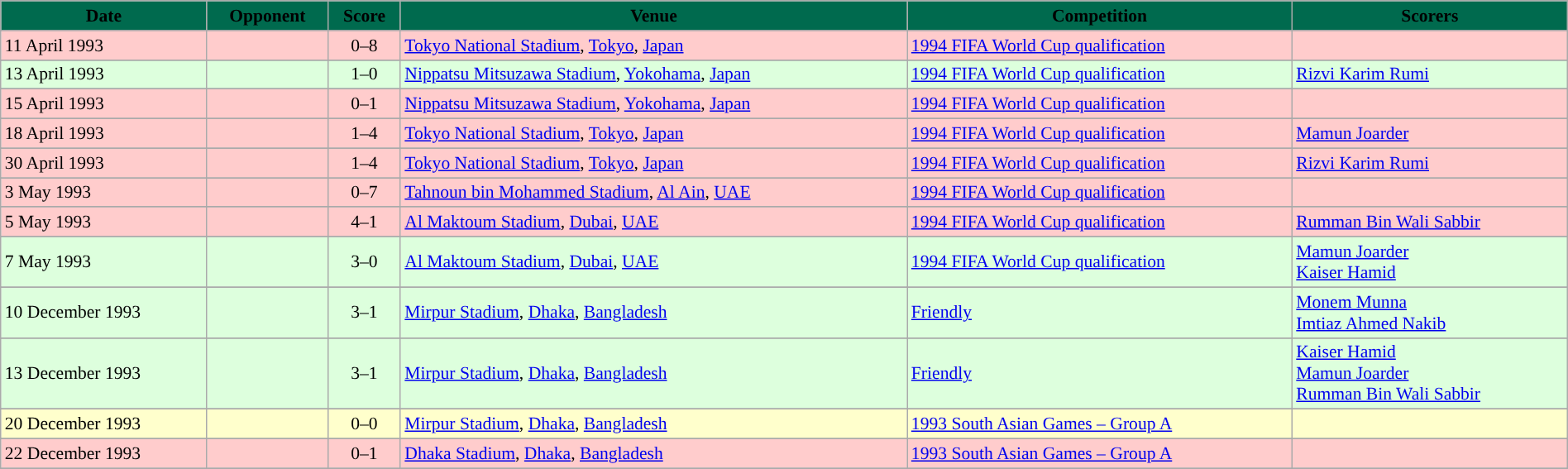<table class="wikitable" width=100% style="text-align:left;font-size:90%;">
<tr>
<th style="background:#006a4e;"><span>Date</span></th>
<th style="background:#006a4e;"><span>Opponent</span></th>
<th style="background:#006a4e;"><span>Score</span></th>
<th style="background:#006a4e;"><span>Venue</span></th>
<th style="background:#006a4e;"><span>Competition</span></th>
<th style="background:#006a4e;"><span>Scorers</span></th>
</tr>
<tr>
</tr>
<tr style="background:#fcc;">
<td>11 April 1993</td>
<td></td>
<td style="text-align: center">0–8</td>
<td> <a href='#'>Tokyo National Stadium</a>, <a href='#'>Tokyo</a>, <a href='#'>Japan</a></td>
<td><a href='#'>1994 FIFA World Cup qualification</a></td>
<td></td>
</tr>
<tr>
</tr>
<tr style="background:#dfd;">
<td>13 April 1993</td>
<td></td>
<td style="text-align: center">1–0</td>
<td> <a href='#'>Nippatsu Mitsuzawa Stadium</a>, <a href='#'>Yokohama</a>, <a href='#'>Japan</a></td>
<td><a href='#'>1994 FIFA World Cup qualification</a></td>
<td><a href='#'>Rizvi Karim Rumi</a> </td>
</tr>
<tr>
</tr>
<tr style="background:#fcc;">
<td>15 April 1993</td>
<td></td>
<td style="text-align: center">0–1</td>
<td> <a href='#'>Nippatsu Mitsuzawa Stadium</a>, <a href='#'>Yokohama</a>, <a href='#'>Japan</a></td>
<td><a href='#'>1994 FIFA World Cup qualification</a></td>
<td></td>
</tr>
<tr>
</tr>
<tr style="background:#fcc;">
<td>18 April 1993</td>
<td></td>
<td style="text-align: center">1–4</td>
<td> <a href='#'>Tokyo National Stadium</a>, <a href='#'>Tokyo</a>, <a href='#'>Japan</a></td>
<td><a href='#'>1994 FIFA World Cup qualification</a></td>
<td><a href='#'>Mamun Joarder</a> </td>
</tr>
<tr>
</tr>
<tr style="background:#fcc;">
<td>30 April 1993</td>
<td></td>
<td style="text-align: center">1–4</td>
<td> <a href='#'>Tokyo National Stadium</a>, <a href='#'>Tokyo</a>, <a href='#'>Japan</a></td>
<td><a href='#'>1994 FIFA World Cup qualification</a></td>
<td><a href='#'>Rizvi Karim Rumi</a> </td>
</tr>
<tr>
</tr>
<tr style="background:#fcc;">
<td>3 May 1993</td>
<td></td>
<td style="text-align: center">0–7</td>
<td> <a href='#'>Tahnoun bin Mohammed Stadium</a>, <a href='#'>Al Ain</a>, <a href='#'>UAE</a></td>
<td><a href='#'>1994 FIFA World Cup qualification</a></td>
<td></td>
</tr>
<tr>
</tr>
<tr style="background:#fcc;">
<td>5 May 1993</td>
<td></td>
<td style="text-align: center">4–1</td>
<td> <a href='#'>Al Maktoum Stadium</a>, <a href='#'>Dubai</a>, <a href='#'>UAE</a></td>
<td><a href='#'>1994 FIFA World Cup qualification</a></td>
<td><a href='#'>Rumman Bin Wali Sabbir</a> </td>
</tr>
<tr>
</tr>
<tr style="background:#dfd;">
<td>7 May 1993</td>
<td></td>
<td style="text-align: center">3–0</td>
<td> <a href='#'>Al Maktoum Stadium</a>, <a href='#'>Dubai</a>, <a href='#'>UAE</a></td>
<td><a href='#'>1994 FIFA World Cup qualification</a></td>
<td><a href='#'>Mamun Joarder</a>  <br>  <a href='#'>Kaiser Hamid</a> </td>
</tr>
<tr>
</tr>
<tr style="background:#dfd;">
<td>10 December 1993</td>
<td></td>
<td style="text-align: center">3–1</td>
<td> <a href='#'>Mirpur Stadium</a>, <a href='#'>Dhaka</a>, <a href='#'>Bangladesh</a></td>
<td><a href='#'>Friendly</a></td>
<td><a href='#'>Monem Munna</a>  <br>  <a href='#'>Imtiaz Ahmed Nakib</a> </td>
</tr>
<tr>
</tr>
<tr style="background:#dfd;">
<td>13 December 1993</td>
<td></td>
<td style="text-align: center">3–1</td>
<td> <a href='#'>Mirpur Stadium</a>, <a href='#'>Dhaka</a>, <a href='#'>Bangladesh</a></td>
<td><a href='#'>Friendly</a></td>
<td><a href='#'>Kaiser Hamid</a>  <br> <a href='#'>Mamun Joarder</a>   <br><a href='#'>Rumman Bin Wali Sabbir</a> </td>
</tr>
<tr>
</tr>
<tr style="background:#ffc;">
<td>20 December 1993</td>
<td></td>
<td style="text-align: center">0–0</td>
<td> <a href='#'>Mirpur Stadium</a>, <a href='#'>Dhaka</a>, <a href='#'>Bangladesh</a></td>
<td><a href='#'>1993 South Asian Games – Group A</a></td>
<td></td>
</tr>
<tr>
</tr>
<tr style="background:#fcc;">
<td>22 December 1993</td>
<td></td>
<td style="text-align: center">0–1</td>
<td> <a href='#'>Dhaka Stadium</a>, <a href='#'>Dhaka</a>, <a href='#'>Bangladesh</a></td>
<td><a href='#'>1993 South Asian Games – Group A</a></td>
<td></td>
</tr>
<tr>
</tr>
</table>
